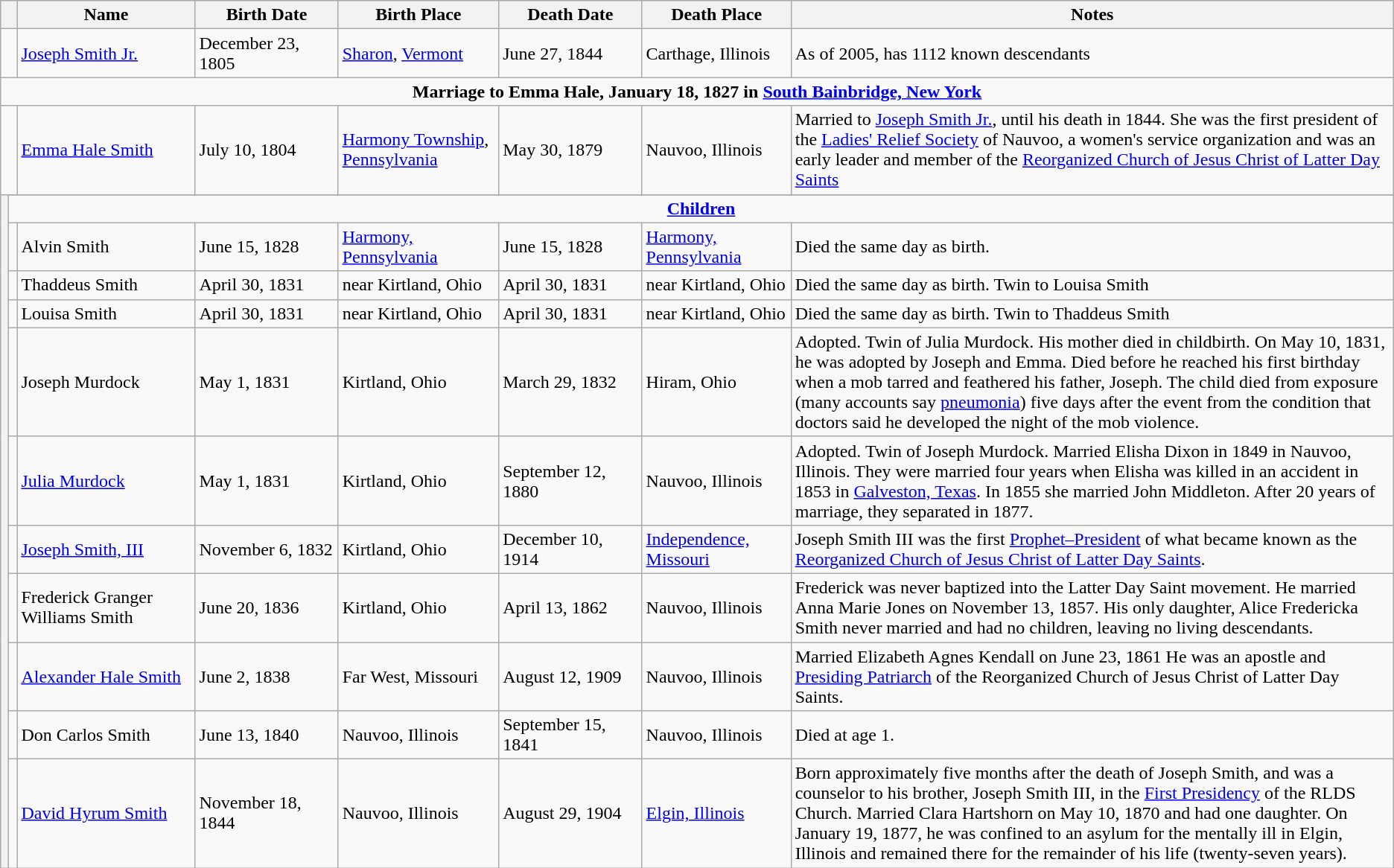<table class="wikitable">
<tr>
<th width = "75px" colspan="2"></th>
<th width = "175px">Name</th>
<th width = "135px">Birth Date</th>
<th width = "150px">Birth Place</th>
<th width = "135px">Death Date</th>
<th width = "135px">Death Place</th>
<th width = "650px">Notes</th>
</tr>
<tr>
<td colspan="2"></td>
<td><a href='#'>Joseph Smith Jr.</a></td>
<td>December 23, 1805</td>
<td><a href='#'>Sharon</a>, <a href='#'>Vermont</a></td>
<td>June 27, 1844</td>
<td>Carthage, Illinois</td>
<td>As of 2005, has 1112 known descendants</td>
</tr>
<tr>
<td colspan="10" style="text-align:center;"><strong>Marriage to Emma Hale, January 18, 1827 in <a href='#'>South Bainbridge, New York</a></strong></td>
</tr>
<tr>
<td colspan="2"></td>
<td><a href='#'>Emma Hale Smith</a></td>
<td>July 10, 1804</td>
<td><a href='#'>Harmony Township</a>, <a href='#'>Pennsylvania</a></td>
<td>May 30, 1879</td>
<td>Nauvoo, Illinois</td>
<td>Married to <a href='#'>Joseph Smith Jr.</a>, until his death in 1844. She was the first president of the <a href='#'>Ladies' Relief Society</a> of Nauvoo, a women's service organization and was an early leader and member of the <a href='#'>Reorganized Church of Jesus Christ of Latter Day Saints</a></td>
</tr>
<tr>
<td rowspan="12" style="background: #f2f2f2;"></td>
</tr>
<tr>
<td colspan="10" style="text-align:center;"><strong><a href='#'>Children</a></strong></td>
</tr>
<tr>
<td></td>
<td>Alvin Smith</td>
<td>June 15, 1828</td>
<td><a href='#'>Harmony, Pennsylvania</a></td>
<td>June 15, 1828</td>
<td><a href='#'>Harmony, Pennsylvania</a></td>
<td>Died the same day as birth.</td>
</tr>
<tr>
<td></td>
<td>Thaddeus Smith</td>
<td>April 30, 1831</td>
<td>near Kirtland, Ohio</td>
<td>April 30, 1831</td>
<td>near Kirtland, Ohio</td>
<td>Died the same day as birth. Twin to Louisa Smith</td>
</tr>
<tr>
<td></td>
<td>Louisa Smith</td>
<td>April 30, 1831</td>
<td>near Kirtland, Ohio</td>
<td>April 30, 1831</td>
<td>near Kirtland, Ohio</td>
<td>Died the same day as birth. Twin to Thaddeus Smith</td>
</tr>
<tr>
<td></td>
<td>Joseph Murdock</td>
<td>May 1, 1831</td>
<td>Kirtland, Ohio </td>
<td>March 29, 1832</td>
<td>Hiram, Ohio</td>
<td>Adopted. Twin of Julia Murdock. His mother died in childbirth. On May 10, 1831, he was adopted by Joseph and Emma. Died before he reached his first birthday when a mob tarred and feathered his father, Joseph.  The child died from exposure (many accounts say <a href='#'>pneumonia</a>) five days after the event from the condition that doctors said he developed the night of the mob violence.</td>
</tr>
<tr>
<td></td>
<td><a href='#'>Julia Murdock</a></td>
<td>May 1, 1831</td>
<td>Kirtland, Ohio </td>
<td>September 12, 1880</td>
<td>Nauvoo, Illinois</td>
<td>Adopted. Twin of Joseph Murdock.  Married Elisha Dixon in 1849 in Nauvoo, Illinois. They were married four years when Elisha was killed in an accident in 1853 in <a href='#'>Galveston, Texas</a>. In 1855 she married John Middleton. After 20 years of marriage, they separated in 1877.</td>
</tr>
<tr>
<td></td>
<td><a href='#'>Joseph Smith, III</a></td>
<td>November 6, 1832</td>
<td>Kirtland, Ohio</td>
<td>December 10, 1914</td>
<td><a href='#'>Independence, Missouri</a></td>
<td>Joseph Smith III was the first <a href='#'>Prophet–President</a> of what became known as the <a href='#'>Reorganized Church of Jesus Christ of Latter Day Saints</a>.</td>
</tr>
<tr>
<td></td>
<td>Frederick Granger Williams Smith</td>
<td>June 20, 1836</td>
<td>Kirtland, Ohio</td>
<td>April 13, 1862</td>
<td>Nauvoo, Illinois</td>
<td>Frederick was never baptized into the Latter Day Saint movement.  He married Anna Marie Jones on November 13, 1857.  His only daughter, Alice Fredericka Smith never married and had no children, leaving no living descendants.</td>
</tr>
<tr>
<td></td>
<td><a href='#'>Alexander Hale Smith</a></td>
<td>June 2, 1838</td>
<td>Far West, Missouri</td>
<td>August 12, 1909</td>
<td>Nauvoo, Illinois</td>
<td>Married Elizabeth Agnes Kendall on June 23, 1861 He was an apostle and <a href='#'>Presiding Patriarch</a> of the Reorganized Church of Jesus Christ of Latter Day Saints.</td>
</tr>
<tr>
<td></td>
<td>Don Carlos Smith</td>
<td>June 13, 1840</td>
<td>Nauvoo, Illinois</td>
<td>September 15, 1841</td>
<td>Nauvoo, Illinois</td>
<td>Died at age 1.</td>
</tr>
<tr>
<td></td>
<td><a href='#'>David Hyrum Smith</a></td>
<td>November 18, 1844</td>
<td>Nauvoo, Illinois</td>
<td>August 29, 1904</td>
<td><a href='#'>Elgin, Illinois</a></td>
<td>Born approximately five months after the death of Joseph Smith, and was a counselor to his brother, Joseph Smith III, in the <a href='#'>First Presidency</a> of the RLDS Church.  Married Clara Hartshorn on May 10, 1870 and had one daughter.  On January 19, 1877, he was confined to an asylum for the mentally ill in Elgin, Illinois and remained there for the remainder of his life (twenty-seven years).</td>
</tr>
</table>
